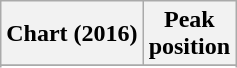<table class="wikitable sortable plainrowheaders" style="text-align:center">
<tr>
<th scope="col">Chart (2016)</th>
<th scope="col">Peak<br> position</th>
</tr>
<tr>
</tr>
<tr>
</tr>
</table>
